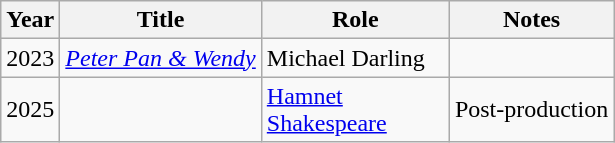<table class="wikitable sortable">
<tr>
<th>Year</th>
<th>Title</th>
<th width=118>Role</th>
<th>Notes</th>
</tr>
<tr>
<td>2023</td>
<td><em><a href='#'>Peter Pan & Wendy</a></em></td>
<td>Michael Darling</td>
<td></td>
</tr>
<tr>
<td>2025</td>
<td></td>
<td><a href='#'>Hamnet Shakespeare</a></td>
<td>Post-production</td>
</tr>
</table>
